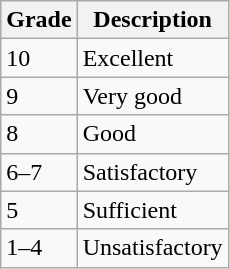<table class="wikitable">
<tr>
<th>Grade</th>
<th>Description</th>
</tr>
<tr>
<td>10</td>
<td>Excellent</td>
</tr>
<tr>
<td>9</td>
<td>Very good</td>
</tr>
<tr>
<td>8</td>
<td>Good</td>
</tr>
<tr>
<td>6–7</td>
<td>Satisfactory</td>
</tr>
<tr>
<td>5</td>
<td>Sufficient</td>
</tr>
<tr>
<td>1–4</td>
<td>Unsatisfactory</td>
</tr>
</table>
